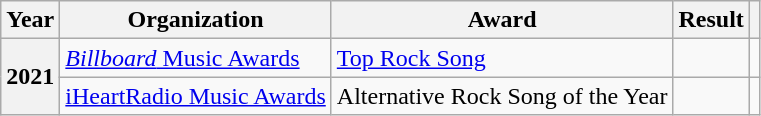<table class="wikitable sortable plainrowheaders">
<tr>
<th scope="col">Year</th>
<th scope="col">Organization</th>
<th scope="col">Award</th>
<th scope="col">Result</th>
<th scope="col" class="unsortable"></th>
</tr>
<tr>
<th scope="row" rowspan="2">2021</th>
<td><a href='#'><em>Billboard</em> Music Awards</a></td>
<td><a href='#'>Top Rock Song</a></td>
<td></td>
<td align="center"></td>
</tr>
<tr>
<td><a href='#'>iHeartRadio Music Awards</a></td>
<td>Alternative Rock Song of the Year</td>
<td></td>
<td align="center"></td>
</tr>
</table>
